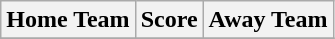<table class="wikitable" style="text-align: center">
<tr>
<th>Home Team</th>
<th>Score</th>
<th>Away Team</th>
</tr>
<tr>
</tr>
</table>
